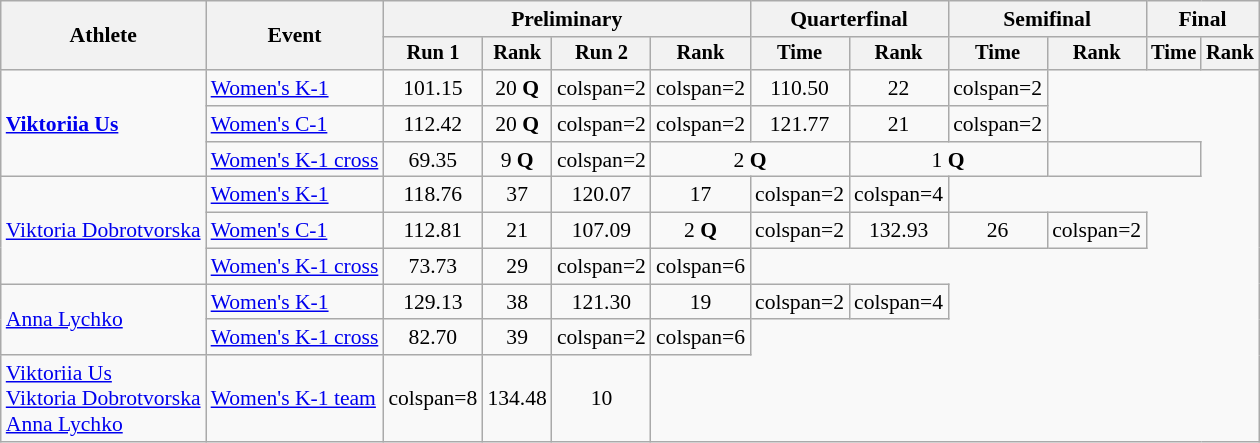<table class="wikitable" style="font-size:90%">
<tr>
<th rowspan=2>Athlete</th>
<th rowspan=2>Event</th>
<th colspan=4>Preliminary</th>
<th colspan=2>Quarterfinal</th>
<th colspan=2>Semifinal</th>
<th colspan=2>Final</th>
</tr>
<tr style="font-size:95%">
<th>Run 1</th>
<th>Rank</th>
<th>Run 2</th>
<th>Rank</th>
<th>Time</th>
<th>Rank</th>
<th>Time</th>
<th>Rank</th>
<th>Time</th>
<th>Rank</th>
</tr>
<tr align=center>
<td rowspan="3" align="left"><strong><a href='#'>Viktoriia Us</a></strong></td>
<td align=left><a href='#'>Women's K-1</a></td>
<td>101.15</td>
<td>20 <strong>Q</strong></td>
<td>colspan=2 </td>
<td>colspan=2 </td>
<td>110.50</td>
<td>22</td>
<td>colspan=2 </td>
</tr>
<tr align=center>
<td align=left><a href='#'>Women's C-1</a></td>
<td>112.42</td>
<td>20 <strong>Q</strong></td>
<td>colspan=2 </td>
<td>colspan=2 </td>
<td>121.77</td>
<td>21</td>
<td>colspan=2 </td>
</tr>
<tr align=center>
<td align=left><a href='#'>Women's K-1 cross</a></td>
<td>69.35</td>
<td>9 <strong>Q</strong></td>
<td>colspan=2 </td>
<td colspan=2>2 <strong>Q</strong></td>
<td colspan=2>1 <strong>Q</strong></td>
<td colspan=2></td>
</tr>
<tr align=center>
<td rowspan="3" align="left"><a href='#'>Viktoria Dobrotvorska</a></td>
<td align=left><a href='#'>Women's K-1</a></td>
<td>118.76</td>
<td>37</td>
<td>120.07</td>
<td>17</td>
<td>colspan=2 </td>
<td>colspan=4 </td>
</tr>
<tr align=center>
<td align=left><a href='#'>Women's C-1</a></td>
<td>112.81</td>
<td>21</td>
<td>107.09</td>
<td>2 <strong>Q</strong></td>
<td>colspan=2 </td>
<td>132.93</td>
<td>26</td>
<td>colspan=2 </td>
</tr>
<tr align=center>
<td align=left><a href='#'>Women's K-1 cross</a></td>
<td>73.73</td>
<td>29</td>
<td>colspan=2 </td>
<td>colspan=6 </td>
</tr>
<tr align=center>
<td rowspan="2" align="left"><a href='#'>Anna Lychko</a></td>
<td align=left><a href='#'>Women's K-1</a></td>
<td>129.13</td>
<td>38</td>
<td>121.30</td>
<td>19</td>
<td>colspan=2 </td>
<td>colspan=4 </td>
</tr>
<tr align=center>
<td align=left><a href='#'>Women's K-1 cross</a></td>
<td>82.70</td>
<td>39</td>
<td>colspan=2 </td>
<td>colspan=6 </td>
</tr>
<tr align=center>
<td align="left"><a href='#'>Viktoriia Us</a><br><a href='#'>Viktoria Dobrotvorska</a><br><a href='#'>Anna Lychko</a></td>
<td align=left><a href='#'>Women's K-1 team</a></td>
<td>colspan=8 </td>
<td>134.48</td>
<td>10</td>
</tr>
</table>
